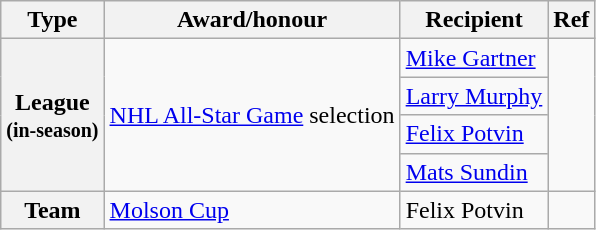<table class="wikitable">
<tr>
<th scope="col">Type</th>
<th scope="col">Award/honour</th>
<th scope="col">Recipient</th>
<th scope="col">Ref</th>
</tr>
<tr>
<th scope="row" rowspan=4>League<br><small>(in-season)</small></th>
<td rowspan=4><a href='#'>NHL All-Star Game</a> selection</td>
<td><a href='#'>Mike Gartner</a></td>
<td rowspan=4></td>
</tr>
<tr>
<td><a href='#'>Larry Murphy</a></td>
</tr>
<tr>
<td><a href='#'>Felix Potvin</a></td>
</tr>
<tr>
<td><a href='#'>Mats Sundin</a></td>
</tr>
<tr>
<th scope="row">Team</th>
<td><a href='#'>Molson Cup</a></td>
<td>Felix Potvin</td>
<td></td>
</tr>
</table>
